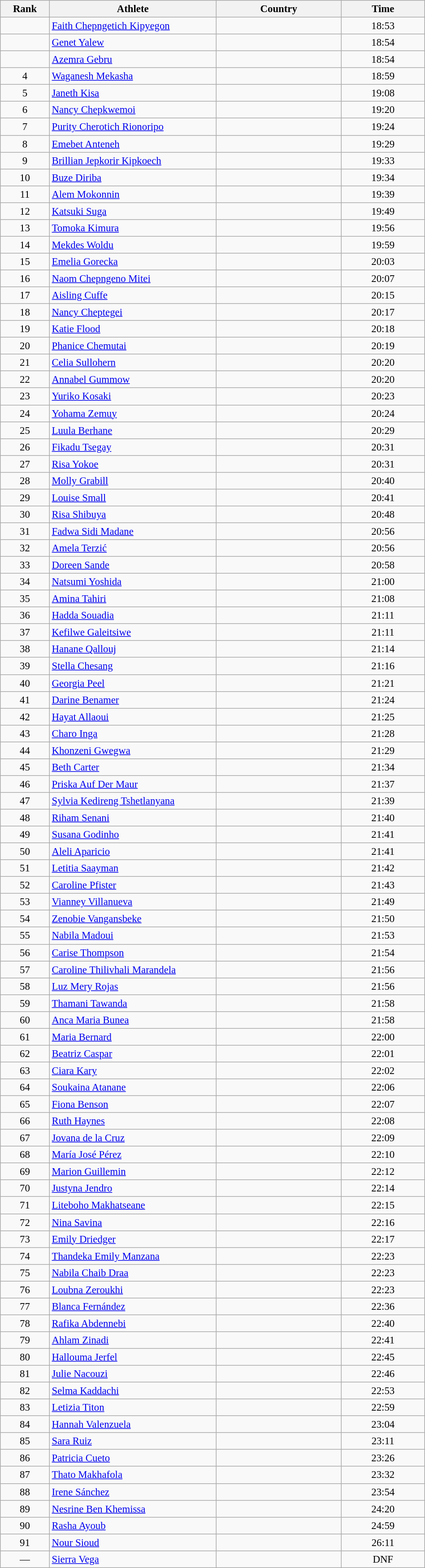<table class="wikitable sortable" style=" text-align:center; font-size:95%;" width="50%">
<tr>
<th width=5%>Rank</th>
<th width=20%>Athlete</th>
<th width=15%>Country</th>
<th width=10%>Time</th>
</tr>
<tr>
<td align=center></td>
<td align=left><a href='#'>Faith Chepngetich Kipyegon</a></td>
<td align=left></td>
<td>18:53</td>
</tr>
<tr>
<td align=center></td>
<td align=left><a href='#'>Genet Yalew</a></td>
<td align=left></td>
<td>18:54</td>
</tr>
<tr>
<td align=center></td>
<td align=left><a href='#'>Azemra Gebru</a></td>
<td align=left></td>
<td>18:54</td>
</tr>
<tr>
<td align=center>4</td>
<td align=left><a href='#'>Waganesh Mekasha</a></td>
<td align=left></td>
<td>18:59</td>
</tr>
<tr>
<td align=center>5</td>
<td align=left><a href='#'>Janeth Kisa</a></td>
<td align=left></td>
<td>19:08</td>
</tr>
<tr>
<td align=center>6</td>
<td align=left><a href='#'>Nancy Chepkwemoi</a></td>
<td align=left></td>
<td>19:20</td>
</tr>
<tr>
<td align=center>7</td>
<td align=left><a href='#'>Purity Cherotich Rionoripo</a></td>
<td align=left></td>
<td>19:24</td>
</tr>
<tr>
<td align=center>8</td>
<td align=left><a href='#'>Emebet Anteneh</a></td>
<td align=left></td>
<td>19:29</td>
</tr>
<tr>
<td align=center>9</td>
<td align=left><a href='#'>Brillian Jepkorir Kipkoech</a></td>
<td align=left></td>
<td>19:33</td>
</tr>
<tr>
<td align=center>10</td>
<td align=left><a href='#'>Buze Diriba</a></td>
<td align=left></td>
<td>19:34</td>
</tr>
<tr>
<td align=center>11</td>
<td align=left><a href='#'>Alem Mokonnin</a></td>
<td align=left></td>
<td>19:39</td>
</tr>
<tr>
<td align=center>12</td>
<td align=left><a href='#'>Katsuki Suga</a></td>
<td align=left></td>
<td>19:49</td>
</tr>
<tr>
<td align=center>13</td>
<td align=left><a href='#'>Tomoka Kimura</a></td>
<td align=left></td>
<td>19:56</td>
</tr>
<tr>
<td align=center>14</td>
<td align=left><a href='#'>Mekdes Woldu</a></td>
<td align=left></td>
<td>19:59</td>
</tr>
<tr>
<td align=center>15</td>
<td align=left><a href='#'>Emelia Gorecka</a></td>
<td align=left></td>
<td>20:03</td>
</tr>
<tr>
<td align=center>16</td>
<td align=left><a href='#'>Naom Chepngeno Mitei</a></td>
<td align=left></td>
<td>20:07</td>
</tr>
<tr>
<td align=center>17</td>
<td align=left><a href='#'>Aisling Cuffe</a></td>
<td align=left></td>
<td>20:15</td>
</tr>
<tr>
<td align=center>18</td>
<td align=left><a href='#'>Nancy Cheptegei</a></td>
<td align=left></td>
<td>20:17</td>
</tr>
<tr>
<td align=center>19</td>
<td align=left><a href='#'>Katie Flood</a></td>
<td align=left></td>
<td>20:18</td>
</tr>
<tr>
<td align=center>20</td>
<td align=left><a href='#'>Phanice Chemutai</a></td>
<td align=left></td>
<td>20:19</td>
</tr>
<tr>
<td align=center>21</td>
<td align=left><a href='#'>Celia Sullohern</a></td>
<td align=left></td>
<td>20:20</td>
</tr>
<tr>
<td align=center>22</td>
<td align=left><a href='#'>Annabel Gummow</a></td>
<td align=left></td>
<td>20:20</td>
</tr>
<tr>
<td align=center>23</td>
<td align=left><a href='#'>Yuriko Kosaki</a></td>
<td align=left></td>
<td>20:23</td>
</tr>
<tr>
<td align=center>24</td>
<td align=left><a href='#'>Yohama Zemuy</a></td>
<td align=left></td>
<td>20:24</td>
</tr>
<tr>
<td align=center>25</td>
<td align=left><a href='#'>Luula Berhane</a></td>
<td align=left></td>
<td>20:29</td>
</tr>
<tr>
<td align=center>26</td>
<td align=left><a href='#'>Fikadu Tsegay</a></td>
<td align=left></td>
<td>20:31</td>
</tr>
<tr>
<td align=center>27</td>
<td align=left><a href='#'>Risa Yokoe</a></td>
<td align=left></td>
<td>20:31</td>
</tr>
<tr>
<td align=center>28</td>
<td align=left><a href='#'>Molly Grabill</a></td>
<td align=left></td>
<td>20:40</td>
</tr>
<tr>
<td align=center>29</td>
<td align=left><a href='#'>Louise Small</a></td>
<td align=left></td>
<td>20:41</td>
</tr>
<tr>
<td align=center>30</td>
<td align=left><a href='#'>Risa Shibuya</a></td>
<td align=left></td>
<td>20:48</td>
</tr>
<tr>
<td align=center>31</td>
<td align=left><a href='#'>Fadwa Sidi Madane</a></td>
<td align=left></td>
<td>20:56</td>
</tr>
<tr>
<td align=center>32</td>
<td align=left><a href='#'>Amela Terzić</a></td>
<td align=left></td>
<td>20:56</td>
</tr>
<tr>
<td align=center>33</td>
<td align=left><a href='#'>Doreen Sande</a></td>
<td align=left></td>
<td>20:58</td>
</tr>
<tr>
<td align=center>34</td>
<td align=left><a href='#'>Natsumi Yoshida</a></td>
<td align=left></td>
<td>21:00</td>
</tr>
<tr>
<td align=center>35</td>
<td align=left><a href='#'>Amina Tahiri</a></td>
<td align=left></td>
<td>21:08</td>
</tr>
<tr>
<td align=center>36</td>
<td align=left><a href='#'>Hadda Souadia</a></td>
<td align=left></td>
<td>21:11</td>
</tr>
<tr>
<td align=center>37</td>
<td align=left><a href='#'>Kefilwe Galeitsiwe</a></td>
<td align=left></td>
<td>21:11</td>
</tr>
<tr>
<td align=center>38</td>
<td align=left><a href='#'>Hanane Qallouj</a></td>
<td align=left></td>
<td>21:14</td>
</tr>
<tr>
<td align=center>39</td>
<td align=left><a href='#'>Stella Chesang</a></td>
<td align=left></td>
<td>21:16</td>
</tr>
<tr>
<td align=center>40</td>
<td align=left><a href='#'>Georgia Peel</a></td>
<td align=left></td>
<td>21:21</td>
</tr>
<tr>
<td align=center>41</td>
<td align=left><a href='#'>Darine Benamer</a></td>
<td align=left></td>
<td>21:24</td>
</tr>
<tr>
<td align=center>42</td>
<td align=left><a href='#'>Hayat Allaoui</a></td>
<td align=left></td>
<td>21:25</td>
</tr>
<tr>
<td align=center>43</td>
<td align=left><a href='#'>Charo Inga</a></td>
<td align=left></td>
<td>21:28</td>
</tr>
<tr>
<td align=center>44</td>
<td align=left><a href='#'>Khonzeni Gwegwa</a></td>
<td align=left></td>
<td>21:29</td>
</tr>
<tr>
<td align=center>45</td>
<td align=left><a href='#'>Beth Carter</a></td>
<td align=left></td>
<td>21:34</td>
</tr>
<tr>
<td align=center>46</td>
<td align=left><a href='#'>Priska Auf Der Maur</a></td>
<td align=left></td>
<td>21:37</td>
</tr>
<tr>
<td align=center>47</td>
<td align=left><a href='#'>Sylvia Kedireng Tshetlanyana</a></td>
<td align=left></td>
<td>21:39</td>
</tr>
<tr>
<td align=center>48</td>
<td align=left><a href='#'>Riham Senani</a></td>
<td align=left></td>
<td>21:40</td>
</tr>
<tr>
<td align=center>49</td>
<td align=left><a href='#'>Susana Godinho</a></td>
<td align=left></td>
<td>21:41</td>
</tr>
<tr>
<td align=center>50</td>
<td align=left><a href='#'>Aleli Aparicio</a></td>
<td align=left></td>
<td>21:41</td>
</tr>
<tr>
<td align=center>51</td>
<td align=left><a href='#'>Letitia Saayman</a></td>
<td align=left></td>
<td>21:42</td>
</tr>
<tr>
<td align=center>52</td>
<td align=left><a href='#'>Caroline Pfister</a></td>
<td align=left></td>
<td>21:43</td>
</tr>
<tr>
<td align=center>53</td>
<td align=left><a href='#'>Vianney Villanueva</a></td>
<td align=left></td>
<td>21:49</td>
</tr>
<tr>
<td align=center>54</td>
<td align=left><a href='#'>Zenobie Vangansbeke</a></td>
<td align=left></td>
<td>21:50</td>
</tr>
<tr>
<td align=center>55</td>
<td align=left><a href='#'>Nabila Madoui</a></td>
<td align=left></td>
<td>21:53</td>
</tr>
<tr>
<td align=center>56</td>
<td align=left><a href='#'>Carise Thompson</a></td>
<td align=left></td>
<td>21:54</td>
</tr>
<tr>
<td align=center>57</td>
<td align=left><a href='#'>Caroline Thilivhali Marandela</a></td>
<td align=left></td>
<td>21:56</td>
</tr>
<tr>
<td align=center>58</td>
<td align=left><a href='#'>Luz Mery Rojas</a></td>
<td align=left></td>
<td>21:56</td>
</tr>
<tr>
<td align=center>59</td>
<td align=left><a href='#'>Thamani Tawanda</a></td>
<td align=left></td>
<td>21:58</td>
</tr>
<tr>
<td align=center>60</td>
<td align=left><a href='#'>Anca Maria Bunea</a></td>
<td align=left></td>
<td>21:58</td>
</tr>
<tr>
<td align=center>61</td>
<td align=left><a href='#'>Maria Bernard</a></td>
<td align=left></td>
<td>22:00</td>
</tr>
<tr>
<td align=center>62</td>
<td align=left><a href='#'>Beatriz Caspar</a></td>
<td align=left></td>
<td>22:01</td>
</tr>
<tr>
<td align=center>63</td>
<td align=left><a href='#'>Ciara Kary</a></td>
<td align=left></td>
<td>22:02</td>
</tr>
<tr>
<td align=center>64</td>
<td align=left><a href='#'>Soukaina Atanane</a></td>
<td align=left></td>
<td>22:06</td>
</tr>
<tr>
<td align=center>65</td>
<td align=left><a href='#'>Fiona Benson</a></td>
<td align=left></td>
<td>22:07</td>
</tr>
<tr>
<td align=center>66</td>
<td align=left><a href='#'>Ruth Haynes</a></td>
<td align=left></td>
<td>22:08</td>
</tr>
<tr>
<td align=center>67</td>
<td align=left><a href='#'>Jovana de la Cruz</a></td>
<td align=left></td>
<td>22:09</td>
</tr>
<tr>
<td align=center>68</td>
<td align=left><a href='#'>María José Pérez</a></td>
<td align=left></td>
<td>22:10</td>
</tr>
<tr>
<td align=center>69</td>
<td align=left><a href='#'>Marion Guillemin</a></td>
<td align=left></td>
<td>22:12</td>
</tr>
<tr>
<td align=center>70</td>
<td align=left><a href='#'>Justyna Jendro</a></td>
<td align=left></td>
<td>22:14</td>
</tr>
<tr>
<td align=center>71</td>
<td align=left><a href='#'>Liteboho Makhatseane</a></td>
<td align=left></td>
<td>22:15</td>
</tr>
<tr>
<td align=center>72</td>
<td align=left><a href='#'>Nina Savina</a></td>
<td align=left></td>
<td>22:16</td>
</tr>
<tr>
<td align=center>73</td>
<td align=left><a href='#'>Emily Driedger</a></td>
<td align=left></td>
<td>22:17</td>
</tr>
<tr>
<td align=center>74</td>
<td align=left><a href='#'>Thandeka Emily Manzana</a></td>
<td align=left></td>
<td>22:23</td>
</tr>
<tr>
<td align=center>75</td>
<td align=left><a href='#'>Nabila Chaib Draa</a></td>
<td align=left></td>
<td>22:23</td>
</tr>
<tr>
<td align=center>76</td>
<td align=left><a href='#'>Loubna Zeroukhi</a></td>
<td align=left></td>
<td>22:23</td>
</tr>
<tr>
<td align=center>77</td>
<td align=left><a href='#'>Blanca Fernández</a></td>
<td align=left></td>
<td>22:36</td>
</tr>
<tr>
<td align=center>78</td>
<td align=left><a href='#'>Rafika Abdennebi</a></td>
<td align=left></td>
<td>22:40</td>
</tr>
<tr>
<td align=center>79</td>
<td align=left><a href='#'>Ahlam Zinadi</a></td>
<td align=left></td>
<td>22:41</td>
</tr>
<tr>
<td align=center>80</td>
<td align=left><a href='#'>Hallouma Jerfel</a></td>
<td align=left></td>
<td>22:45</td>
</tr>
<tr>
<td align=center>81</td>
<td align=left><a href='#'>Julie Nacouzi</a></td>
<td align=left></td>
<td>22:46</td>
</tr>
<tr>
<td align=center>82</td>
<td align=left><a href='#'>Selma Kaddachi</a></td>
<td align=left></td>
<td>22:53</td>
</tr>
<tr>
<td align=center>83</td>
<td align=left><a href='#'>Letizia Titon</a></td>
<td align=left></td>
<td>22:59</td>
</tr>
<tr>
<td align=center>84</td>
<td align=left><a href='#'>Hannah Valenzuela</a></td>
<td align=left></td>
<td>23:04</td>
</tr>
<tr>
<td align=center>85</td>
<td align=left><a href='#'>Sara Ruiz</a></td>
<td align=left></td>
<td>23:11</td>
</tr>
<tr>
<td align=center>86</td>
<td align=left><a href='#'>Patricia Cueto</a></td>
<td align=left></td>
<td>23:26</td>
</tr>
<tr>
<td align=center>87</td>
<td align=left><a href='#'>Thato Makhafola</a></td>
<td align=left></td>
<td>23:32</td>
</tr>
<tr>
<td align=center>88</td>
<td align=left><a href='#'>Irene Sánchez</a></td>
<td align=left></td>
<td>23:54</td>
</tr>
<tr>
<td align=center>89</td>
<td align=left><a href='#'>Nesrine Ben Khemissa</a></td>
<td align=left></td>
<td>24:20</td>
</tr>
<tr>
<td align=center>90</td>
<td align=left><a href='#'>Rasha Ayoub</a></td>
<td align=left></td>
<td>24:59</td>
</tr>
<tr>
<td align=center>91</td>
<td align=left><a href='#'>Nour Sioud</a></td>
<td align=left></td>
<td>26:11</td>
</tr>
<tr>
<td align=center>—</td>
<td align=left><a href='#'>Sierra Vega</a></td>
<td align=left></td>
<td>DNF</td>
</tr>
</table>
